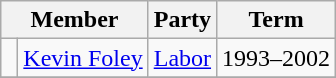<table class="wikitable">
<tr>
<th colspan="2">Member</th>
<th>Party</th>
<th>Term</th>
</tr>
<tr>
<td> </td>
<td><a href='#'>Kevin Foley</a></td>
<td><a href='#'>Labor</a></td>
<td>1993–2002</td>
</tr>
<tr>
</tr>
</table>
